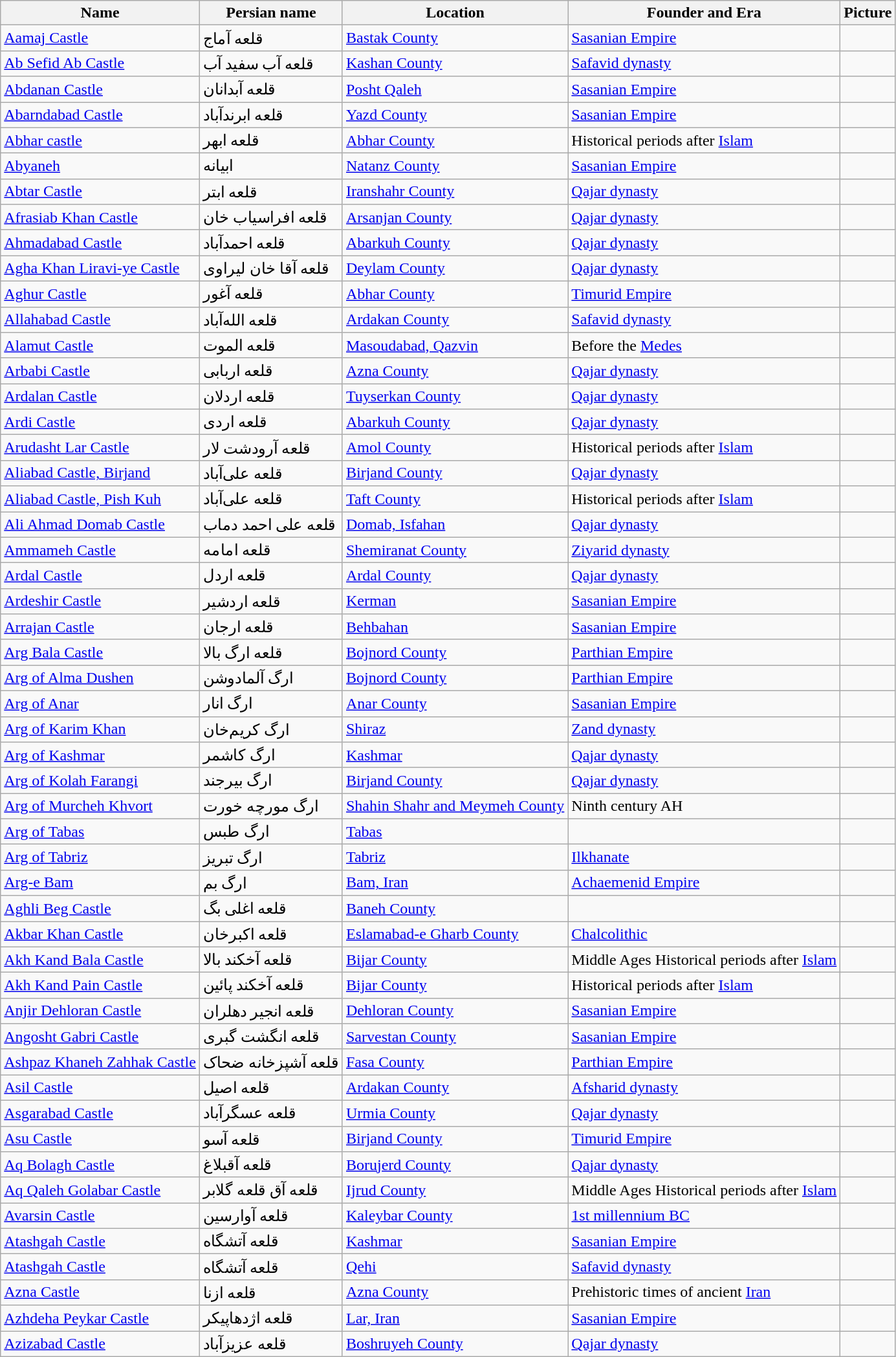<table class="wikitable">
<tr>
<th>Name</th>
<th>Persian name</th>
<th>Location</th>
<th>Founder and Era</th>
<th>Picture</th>
</tr>
<tr>
<td><a href='#'>Aamaj Castle</a></td>
<td>قلعه آماج</td>
<td><a href='#'>Bastak County</a></td>
<td><a href='#'>Sasanian Empire</a></td>
<td></td>
</tr>
<tr>
<td><a href='#'>Ab Sefid Ab Castle</a></td>
<td>قلعه آب سفید آب</td>
<td><a href='#'>Kashan County</a></td>
<td><a href='#'>Safavid dynasty</a></td>
<td></td>
</tr>
<tr>
<td><a href='#'>Abdanan Castle</a></td>
<td>قلعه آبدانان</td>
<td><a href='#'>Posht Qaleh</a></td>
<td><a href='#'>Sasanian Empire</a></td>
<td align="center"></td>
</tr>
<tr>
<td><a href='#'>Abarndabad Castle</a></td>
<td>قلعه ابرندآباد</td>
<td><a href='#'>Yazd County</a></td>
<td><a href='#'>Sasanian Empire</a></td>
<td></td>
</tr>
<tr>
<td><a href='#'>Abhar castle</a></td>
<td>قلعه ابهر</td>
<td><a href='#'>Abhar County</a></td>
<td>Historical periods after <a href='#'>Islam</a></td>
<td></td>
</tr>
<tr>
<td><a href='#'>Abyaneh</a></td>
<td>ابيانه</td>
<td><a href='#'>Natanz County</a></td>
<td><a href='#'>Sasanian Empire</a></td>
<td align="center"></td>
</tr>
<tr>
<td><a href='#'>Abtar Castle</a></td>
<td>قلعه ابتر</td>
<td><a href='#'>Iranshahr County</a></td>
<td><a href='#'>Qajar dynasty</a></td>
<td></td>
</tr>
<tr>
<td><a href='#'>Afrasiab Khan Castle</a></td>
<td>قلعه افراسیاب خان</td>
<td><a href='#'>Arsanjan County</a></td>
<td><a href='#'>Qajar dynasty</a></td>
<td></td>
</tr>
<tr>
<td><a href='#'>Ahmadabad Castle</a></td>
<td>قلعه احمدآباد</td>
<td><a href='#'>Abarkuh County</a></td>
<td><a href='#'>Qajar dynasty</a></td>
<td></td>
</tr>
<tr>
<td><a href='#'>Agha Khan Liravi-ye Castle</a></td>
<td>قلعه آقا خان لیراوی</td>
<td><a href='#'>Deylam County</a></td>
<td><a href='#'>Qajar dynasty</a></td>
<td align="center"></td>
</tr>
<tr>
<td><a href='#'>Aghur Castle</a></td>
<td>قلعه آغور</td>
<td><a href='#'>Abhar County</a></td>
<td><a href='#'>Timurid Empire</a></td>
<td></td>
</tr>
<tr>
<td><a href='#'>Allahabad Castle</a></td>
<td>قلعه الله‌آباد</td>
<td><a href='#'>Ardakan County</a></td>
<td><a href='#'>Safavid dynasty</a></td>
<td></td>
</tr>
<tr>
<td><a href='#'>Alamut Castle</a></td>
<td>قلعه الموت</td>
<td><a href='#'>Masoudabad, Qazvin</a></td>
<td>Before the <a href='#'>Medes</a></td>
<td align="center"></td>
</tr>
<tr>
<td><a href='#'>Arbabi Castle</a></td>
<td>قلعه اربابی</td>
<td><a href='#'>Azna County</a></td>
<td><a href='#'>Qajar dynasty</a></td>
<td></td>
</tr>
<tr>
<td><a href='#'>Ardalan Castle</a></td>
<td>قلعه اردلان</td>
<td><a href='#'>Tuyserkan County</a></td>
<td><a href='#'>Qajar dynasty</a></td>
<td align="center"></td>
</tr>
<tr>
<td><a href='#'>Ardi Castle</a></td>
<td>قلعه اردی</td>
<td><a href='#'>Abarkuh County</a></td>
<td><a href='#'>Qajar dynasty</a></td>
<td></td>
</tr>
<tr>
<td><a href='#'>Arudasht Lar Castle</a></td>
<td>قلعه آرودشت لار</td>
<td><a href='#'>Amol County</a></td>
<td>Historical periods after <a href='#'>Islam</a></td>
<td></td>
</tr>
<tr>
<td><a href='#'>Aliabad Castle, Birjand</a></td>
<td>قلعه علی‌آباد</td>
<td><a href='#'>Birjand County</a></td>
<td><a href='#'>Qajar dynasty</a></td>
<td></td>
</tr>
<tr>
<td><a href='#'>Aliabad Castle, Pish Kuh</a></td>
<td>قلعه علی‌آباد</td>
<td><a href='#'>Taft County</a></td>
<td>Historical periods after <a href='#'>Islam</a></td>
<td></td>
</tr>
<tr>
<td><a href='#'>Ali Ahmad Domab Castle</a></td>
<td>قلعه علی احمد دماب</td>
<td><a href='#'>Domab, Isfahan</a></td>
<td><a href='#'>Qajar dynasty</a></td>
<td align="center"></td>
</tr>
<tr>
<td><a href='#'>Ammameh Castle</a></td>
<td>قلعه امامه</td>
<td><a href='#'>Shemiranat County</a></td>
<td><a href='#'>Ziyarid dynasty</a></td>
<td></td>
</tr>
<tr>
<td><a href='#'>Ardal Castle</a></td>
<td>قلعه اردل</td>
<td><a href='#'>Ardal County</a></td>
<td><a href='#'>Qajar dynasty</a></td>
<td></td>
</tr>
<tr>
<td><a href='#'>Ardeshir Castle</a></td>
<td>قلعه اردشیر</td>
<td><a href='#'>Kerman</a></td>
<td><a href='#'>Sasanian Empire</a></td>
<td align="center"></td>
</tr>
<tr>
<td><a href='#'>Arrajan Castle</a></td>
<td>قلعه ارجان</td>
<td><a href='#'>Behbahan</a></td>
<td><a href='#'>Sasanian Empire</a></td>
<td></td>
</tr>
<tr>
<td><a href='#'>Arg Bala Castle</a></td>
<td>قلعه ارگ بالا</td>
<td><a href='#'>Bojnord County</a></td>
<td><a href='#'>Parthian Empire</a></td>
<td></td>
</tr>
<tr>
<td><a href='#'>Arg of Alma Dushen</a></td>
<td>ارگ آلمادوشن</td>
<td><a href='#'>Bojnord County</a></td>
<td><a href='#'>Parthian Empire</a></td>
<td align="center"></td>
</tr>
<tr>
<td><a href='#'>Arg of Anar</a></td>
<td>ارگ انار</td>
<td><a href='#'>Anar County</a></td>
<td><a href='#'>Sasanian Empire</a></td>
<td align="center"></td>
</tr>
<tr>
<td><a href='#'>Arg of Karim Khan</a></td>
<td>ارگ کریم‌خان</td>
<td><a href='#'>Shiraz</a></td>
<td><a href='#'>Zand dynasty</a></td>
<td align="center"></td>
</tr>
<tr>
<td><a href='#'>Arg of Kashmar</a></td>
<td>ارگ کاشمر‎</td>
<td><a href='#'>Kashmar</a></td>
<td><a href='#'>Qajar dynasty</a></td>
<td align="center"></td>
</tr>
<tr>
<td><a href='#'>Arg of Kolah Farangi</a></td>
<td>ارگ بیرجند</td>
<td><a href='#'>Birjand County</a></td>
<td><a href='#'>Qajar dynasty</a></td>
<td align="center"></td>
</tr>
<tr>
<td><a href='#'>Arg of Murcheh Khvort</a></td>
<td>ارگ مورچه خورت</td>
<td><a href='#'>Shahin Shahr and Meymeh County</a></td>
<td>Ninth century AH</td>
<td align="center"></td>
</tr>
<tr>
<td><a href='#'>Arg of Tabas</a></td>
<td>ارگ طبس</td>
<td><a href='#'>Tabas</a></td>
<td></td>
<td align="center"></td>
</tr>
<tr>
<td><a href='#'>Arg of Tabriz</a></td>
<td>ارگ تبریز</td>
<td><a href='#'>Tabriz</a></td>
<td><a href='#'>Ilkhanate</a></td>
<td align="center"></td>
</tr>
<tr>
<td><a href='#'>Arg-e Bam</a></td>
<td>ارگ بم</td>
<td><a href='#'>Bam, Iran</a></td>
<td><a href='#'>Achaemenid Empire</a></td>
<td align="center"></td>
</tr>
<tr>
<td><a href='#'>Aghli Beg Castle</a></td>
<td>قلعه اغلی بگ</td>
<td><a href='#'>Baneh County</a></td>
<td></td>
<td></td>
</tr>
<tr>
<td><a href='#'>Akbar Khan Castle</a></td>
<td>قلعه اکبرخان</td>
<td><a href='#'>Eslamabad-e Gharb County</a></td>
<td><a href='#'>Chalcolithic</a></td>
<td></td>
</tr>
<tr>
<td><a href='#'>Akh Kand Bala Castle</a></td>
<td>قلعه آخکند بالا</td>
<td><a href='#'>Bijar County</a></td>
<td>Middle Ages Historical periods after <a href='#'>Islam</a></td>
<td></td>
</tr>
<tr>
<td><a href='#'>Akh Kand Pain Castle</a></td>
<td>قلعه آخکند پائین</td>
<td><a href='#'>Bijar County</a></td>
<td>Historical periods after <a href='#'>Islam</a></td>
<td></td>
</tr>
<tr>
<td><a href='#'>Anjir Dehloran Castle</a></td>
<td>قلعه انجیر دهلران</td>
<td><a href='#'>Dehloran County</a></td>
<td><a href='#'>Sasanian Empire</a></td>
<td></td>
</tr>
<tr>
<td><a href='#'>Angosht Gabri Castle</a></td>
<td>قلعه انگشت گبری</td>
<td><a href='#'>Sarvestan County</a></td>
<td><a href='#'>Sasanian Empire</a></td>
<td></td>
</tr>
<tr>
<td><a href='#'>Ashpaz Khaneh Zahhak Castle</a></td>
<td>قلعه آشپزخانه ضحاک</td>
<td><a href='#'>Fasa County</a></td>
<td><a href='#'>Parthian Empire</a></td>
<td align="center"></td>
</tr>
<tr>
<td><a href='#'>Asil Castle</a></td>
<td>قلعه اصیل</td>
<td><a href='#'>Ardakan County</a></td>
<td><a href='#'>Afsharid dynasty</a></td>
<td></td>
</tr>
<tr>
<td><a href='#'>Asgarabad Castle</a></td>
<td>قلعه عسگرآباد</td>
<td><a href='#'>Urmia County</a></td>
<td><a href='#'>Qajar dynasty</a></td>
<td></td>
</tr>
<tr>
<td><a href='#'>Asu Castle</a></td>
<td>قلعه آسو</td>
<td><a href='#'>Birjand County</a></td>
<td><a href='#'>Timurid Empire</a></td>
<td></td>
</tr>
<tr>
<td><a href='#'>Aq Bolagh Castle</a></td>
<td>قلعه آقبلاغ</td>
<td><a href='#'>Borujerd County</a></td>
<td><a href='#'>Qajar dynasty</a></td>
<td></td>
</tr>
<tr>
<td><a href='#'>Aq Qaleh Golabar Castle</a></td>
<td>قلعه آق قلعه گلابر</td>
<td><a href='#'>Ijrud County</a></td>
<td>Middle Ages Historical periods after <a href='#'>Islam</a></td>
<td></td>
</tr>
<tr>
<td><a href='#'>Avarsin Castle</a></td>
<td>قلعه آوارسین</td>
<td><a href='#'>Kaleybar County</a></td>
<td><a href='#'>1st millennium BC</a></td>
<td></td>
</tr>
<tr>
<td><a href='#'>Atashgah Castle</a></td>
<td>قلعه آتشگاه</td>
<td><a href='#'>Kashmar</a></td>
<td><a href='#'>Sasanian Empire</a></td>
<td align="center"></td>
</tr>
<tr>
<td><a href='#'>Atashgah Castle</a></td>
<td>قلعه آتشگاه</td>
<td><a href='#'>Qehi</a></td>
<td><a href='#'>Safavid dynasty</a></td>
<td align="center"></td>
</tr>
<tr>
<td><a href='#'>Azna Castle</a></td>
<td>قلعه ازنا</td>
<td><a href='#'>Azna County</a></td>
<td>Prehistoric times of ancient <a href='#'>Iran</a></td>
<td></td>
</tr>
<tr>
<td><a href='#'>Azhdeha Peykar Castle</a></td>
<td>قلعه اژدهاپیکر</td>
<td><a href='#'>Lar, Iran</a></td>
<td><a href='#'>Sasanian Empire</a></td>
<td align="center"></td>
</tr>
<tr>
<td><a href='#'>Azizabad Castle</a></td>
<td>قلعه عزیزآباد</td>
<td><a href='#'>Boshruyeh County</a></td>
<td><a href='#'>Qajar dynasty</a></td>
<td></td>
</tr>
</table>
